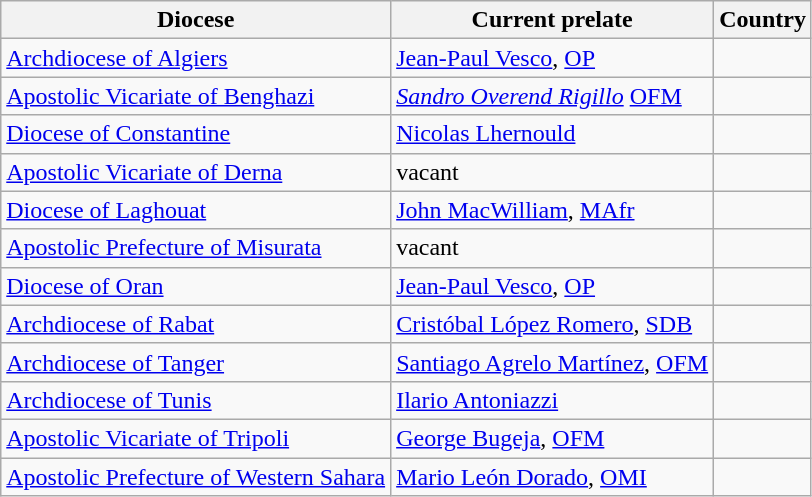<table class="wikitable">
<tr>
<th>Diocese</th>
<th>Current prelate</th>
<th>Country</th>
</tr>
<tr>
<td><a href='#'>Archdiocese of Algiers</a></td>
<td><a href='#'>Jean-Paul Vesco</a>, <a href='#'>OP</a></td>
<td></td>
</tr>
<tr>
<td><a href='#'>Apostolic Vicariate of Benghazi</a></td>
<td><em><a href='#'>Sandro Overend Rigillo</a></em> <a href='#'>OFM</a></td>
<td></td>
</tr>
<tr>
<td><a href='#'>Diocese of Constantine</a></td>
<td><a href='#'>Nicolas Lhernould</a></td>
<td></td>
</tr>
<tr>
<td><a href='#'>Apostolic Vicariate of Derna</a></td>
<td>vacant</td>
<td></td>
</tr>
<tr>
<td><a href='#'>Diocese of Laghouat</a></td>
<td><a href='#'>John MacWilliam</a>, <a href='#'>MAfr</a></td>
<td></td>
</tr>
<tr>
<td><a href='#'>Apostolic Prefecture of Misurata</a></td>
<td>vacant</td>
<td></td>
</tr>
<tr>
<td><a href='#'>Diocese of Oran</a></td>
<td><a href='#'>Jean-Paul Vesco</a>, <a href='#'>OP</a></td>
<td></td>
</tr>
<tr>
<td><a href='#'>Archdiocese of Rabat</a></td>
<td><a href='#'>Cristóbal López Romero</a>, <a href='#'>SDB</a></td>
<td></td>
</tr>
<tr>
<td><a href='#'>Archdiocese of Tanger</a></td>
<td><a href='#'>Santiago Agrelo Martínez</a>, <a href='#'>OFM</a></td>
<td></td>
</tr>
<tr>
<td><a href='#'>Archdiocese of Tunis</a></td>
<td><a href='#'>Ilario Antoniazzi</a></td>
<td></td>
</tr>
<tr>
<td><a href='#'>Apostolic Vicariate of Tripoli</a></td>
<td><a href='#'>George Bugeja</a>, <a href='#'>OFM</a></td>
<td></td>
</tr>
<tr>
<td><a href='#'>Apostolic Prefecture of Western Sahara</a></td>
<td><a href='#'>Mario León Dorado</a>, <a href='#'>OMI</a></td>
<td></td>
</tr>
</table>
